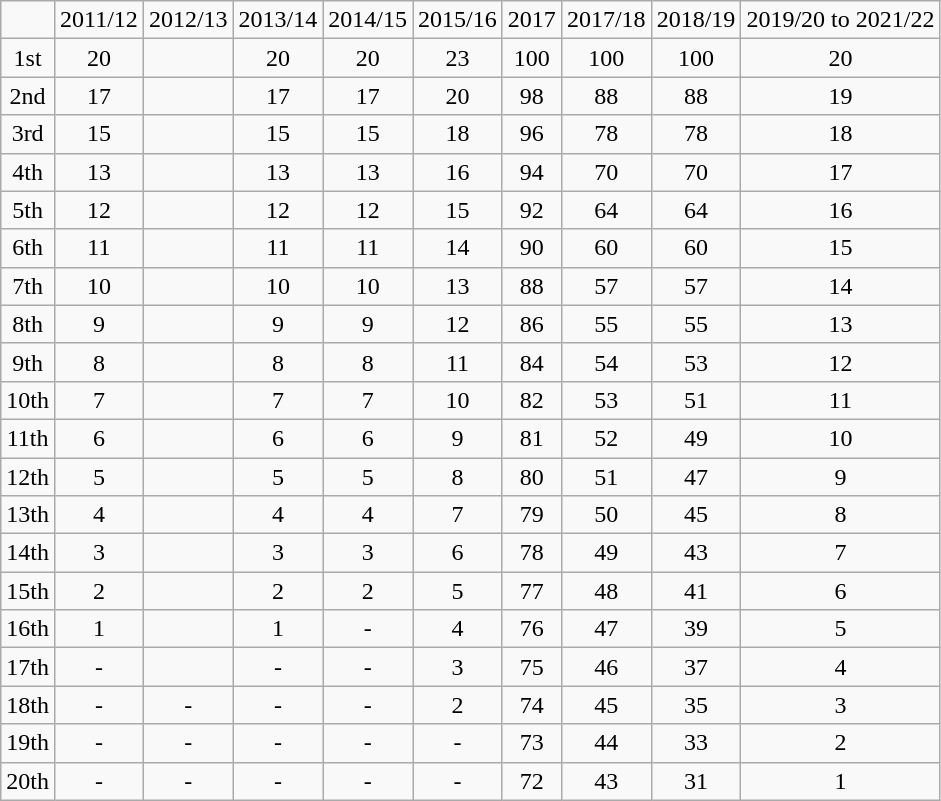<table style="font-size: 100%; text-align: center;" class="wikitable">
<tr>
<td></td>
<td>2011/12</td>
<td>2012/13</td>
<td>2013/14</td>
<td>2014/15</td>
<td>2015/16</td>
<td>2017</td>
<td>2017/18</td>
<td>2018/19</td>
<td>2019/20 to 2021/22</td>
</tr>
<tr>
<td style="text-align:center;">1st</td>
<td>20</td>
<td></td>
<td>20</td>
<td>20</td>
<td>23</td>
<td>100</td>
<td>100</td>
<td>100</td>
<td>20</td>
</tr>
<tr>
<td style="text-align:center;">2nd</td>
<td>17</td>
<td></td>
<td>17</td>
<td>17</td>
<td>20</td>
<td>98</td>
<td>88</td>
<td>88</td>
<td>19</td>
</tr>
<tr>
<td style="text-align:center;">3rd</td>
<td>15</td>
<td></td>
<td>15</td>
<td>15</td>
<td>18</td>
<td>96</td>
<td>78</td>
<td>78</td>
<td>18</td>
</tr>
<tr>
<td style="text-align:center;">4th</td>
<td>13</td>
<td></td>
<td>13</td>
<td>13</td>
<td>16</td>
<td>94</td>
<td>70</td>
<td>70</td>
<td>17</td>
</tr>
<tr>
<td style="text-align:center;">5th</td>
<td>12</td>
<td></td>
<td>12</td>
<td>12</td>
<td>15</td>
<td>92</td>
<td>64</td>
<td>64</td>
<td>16</td>
</tr>
<tr>
<td style="text-align:center;">6th</td>
<td>11</td>
<td></td>
<td>11</td>
<td>11</td>
<td>14</td>
<td>90</td>
<td>60</td>
<td>60</td>
<td>15</td>
</tr>
<tr>
<td style="text-align:center;">7th</td>
<td>10</td>
<td></td>
<td>10</td>
<td>10</td>
<td>13</td>
<td>88</td>
<td>57</td>
<td>57</td>
<td>14</td>
</tr>
<tr>
<td style="text-align:center;">8th</td>
<td>9</td>
<td></td>
<td>9</td>
<td>9</td>
<td>12</td>
<td>86</td>
<td>55</td>
<td>55</td>
<td>13</td>
</tr>
<tr>
<td style="text-align:center;">9th</td>
<td>8</td>
<td></td>
<td>8</td>
<td>8</td>
<td>11</td>
<td>84</td>
<td>54</td>
<td>53</td>
<td>12</td>
</tr>
<tr>
<td style="text-align:center;">10th</td>
<td>7</td>
<td></td>
<td>7</td>
<td>7</td>
<td>10</td>
<td>82</td>
<td>53</td>
<td>51</td>
<td>11</td>
</tr>
<tr>
<td style="text-align:center;">11th</td>
<td>6</td>
<td></td>
<td>6</td>
<td>6</td>
<td>9</td>
<td>81</td>
<td>52</td>
<td>49</td>
<td>10</td>
</tr>
<tr>
<td style="text-align:center;">12th</td>
<td>5</td>
<td></td>
<td>5</td>
<td>5</td>
<td>8</td>
<td>80</td>
<td>51</td>
<td>47</td>
<td>9</td>
</tr>
<tr>
<td style="text-align:center;">13th</td>
<td>4</td>
<td></td>
<td>4</td>
<td>4</td>
<td>7</td>
<td>79</td>
<td>50</td>
<td>45</td>
<td>8</td>
</tr>
<tr>
<td style="text-align:center;">14th</td>
<td>3</td>
<td></td>
<td>3</td>
<td>3</td>
<td>6</td>
<td>78</td>
<td>49</td>
<td>43</td>
<td>7</td>
</tr>
<tr>
<td style="text-align:center;">15th</td>
<td>2</td>
<td></td>
<td>2</td>
<td>2</td>
<td>5</td>
<td>77</td>
<td>48</td>
<td>41</td>
<td>6</td>
</tr>
<tr>
<td>16th</td>
<td>1</td>
<td></td>
<td>1</td>
<td>-</td>
<td>4</td>
<td>76</td>
<td>47</td>
<td>39</td>
<td>5</td>
</tr>
<tr>
<td style="text-align:center;">17th</td>
<td>-</td>
<td></td>
<td>-</td>
<td>-</td>
<td>3</td>
<td>75</td>
<td>46</td>
<td>37</td>
<td>4</td>
</tr>
<tr>
<td>18th</td>
<td>-</td>
<td>-</td>
<td>-</td>
<td>-</td>
<td>2</td>
<td>74</td>
<td>45</td>
<td>35</td>
<td>3</td>
</tr>
<tr>
<td>19th</td>
<td>-</td>
<td>-</td>
<td>-</td>
<td>-</td>
<td>-</td>
<td>73</td>
<td>44</td>
<td>33</td>
<td>2</td>
</tr>
<tr>
<td>20th</td>
<td>-</td>
<td>-</td>
<td>-</td>
<td>-</td>
<td>-</td>
<td>72</td>
<td>43</td>
<td>31</td>
<td>1</td>
</tr>
</table>
